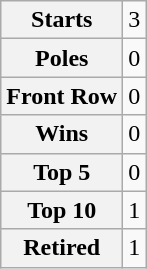<table class="wikitable" style="text-align:center">
<tr>
<th>Starts</th>
<td>3</td>
</tr>
<tr>
<th>Poles</th>
<td>0</td>
</tr>
<tr>
<th>Front Row</th>
<td>0</td>
</tr>
<tr>
<th>Wins</th>
<td>0</td>
</tr>
<tr>
<th>Top 5</th>
<td>0</td>
</tr>
<tr>
<th>Top 10</th>
<td>1</td>
</tr>
<tr>
<th>Retired</th>
<td>1</td>
</tr>
</table>
